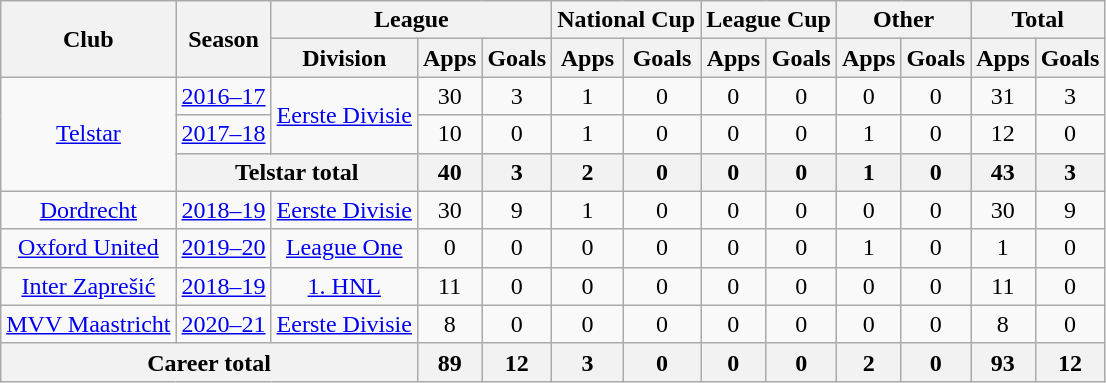<table class=wikitable style="text-align: center">
<tr>
<th rowspan=2>Club</th>
<th rowspan=2>Season</th>
<th colspan=3>League</th>
<th colspan=2>National Cup</th>
<th colspan=2>League Cup</th>
<th colspan=2>Other</th>
<th colspan=2>Total</th>
</tr>
<tr>
<th>Division</th>
<th>Apps</th>
<th>Goals</th>
<th>Apps</th>
<th>Goals</th>
<th>Apps</th>
<th>Goals</th>
<th>Apps</th>
<th>Goals</th>
<th>Apps</th>
<th>Goals</th>
</tr>
<tr>
<td rowspan="3"><a href='#'>Telstar</a></td>
<td><a href='#'>2016–17</a></td>
<td rowspan="2"><a href='#'>Eerste Divisie</a></td>
<td>30</td>
<td>3</td>
<td>1</td>
<td>0</td>
<td>0</td>
<td>0</td>
<td>0</td>
<td>0</td>
<td>31</td>
<td>3</td>
</tr>
<tr>
<td><a href='#'>2017–18</a></td>
<td>10</td>
<td>0</td>
<td>1</td>
<td>0</td>
<td>0</td>
<td>0</td>
<td>1</td>
<td>0</td>
<td>12</td>
<td>0</td>
</tr>
<tr>
<th colspan=2>Telstar total</th>
<th>40</th>
<th>3</th>
<th>2</th>
<th>0</th>
<th>0</th>
<th>0</th>
<th>1</th>
<th>0</th>
<th>43</th>
<th>3</th>
</tr>
<tr>
<td><a href='#'>Dordrecht</a></td>
<td><a href='#'>2018–19</a></td>
<td><a href='#'>Eerste Divisie</a></td>
<td>30</td>
<td>9</td>
<td>1</td>
<td>0</td>
<td>0</td>
<td>0</td>
<td>0</td>
<td>0</td>
<td>30</td>
<td>9</td>
</tr>
<tr>
<td><a href='#'>Oxford United</a></td>
<td><a href='#'>2019–20</a></td>
<td><a href='#'>League One</a></td>
<td>0</td>
<td>0</td>
<td>0</td>
<td>0</td>
<td>0</td>
<td>0</td>
<td>1</td>
<td>0</td>
<td>1</td>
<td>0</td>
</tr>
<tr>
<td><a href='#'>Inter Zaprešić</a></td>
<td><a href='#'>2018–19</a></td>
<td><a href='#'>1. HNL</a></td>
<td>11</td>
<td>0</td>
<td>0</td>
<td>0</td>
<td>0</td>
<td>0</td>
<td>0</td>
<td>0</td>
<td>11</td>
<td>0</td>
</tr>
<tr>
<td><a href='#'>MVV Maastricht</a></td>
<td><a href='#'>2020–21</a></td>
<td><a href='#'>Eerste Divisie</a></td>
<td>8</td>
<td>0</td>
<td>0</td>
<td>0</td>
<td>0</td>
<td>0</td>
<td>0</td>
<td>0</td>
<td>8</td>
<td>0</td>
</tr>
<tr>
<th colspan=3>Career total</th>
<th>89</th>
<th>12</th>
<th>3</th>
<th>0</th>
<th>0</th>
<th>0</th>
<th>2</th>
<th>0</th>
<th>93</th>
<th>12</th>
</tr>
</table>
